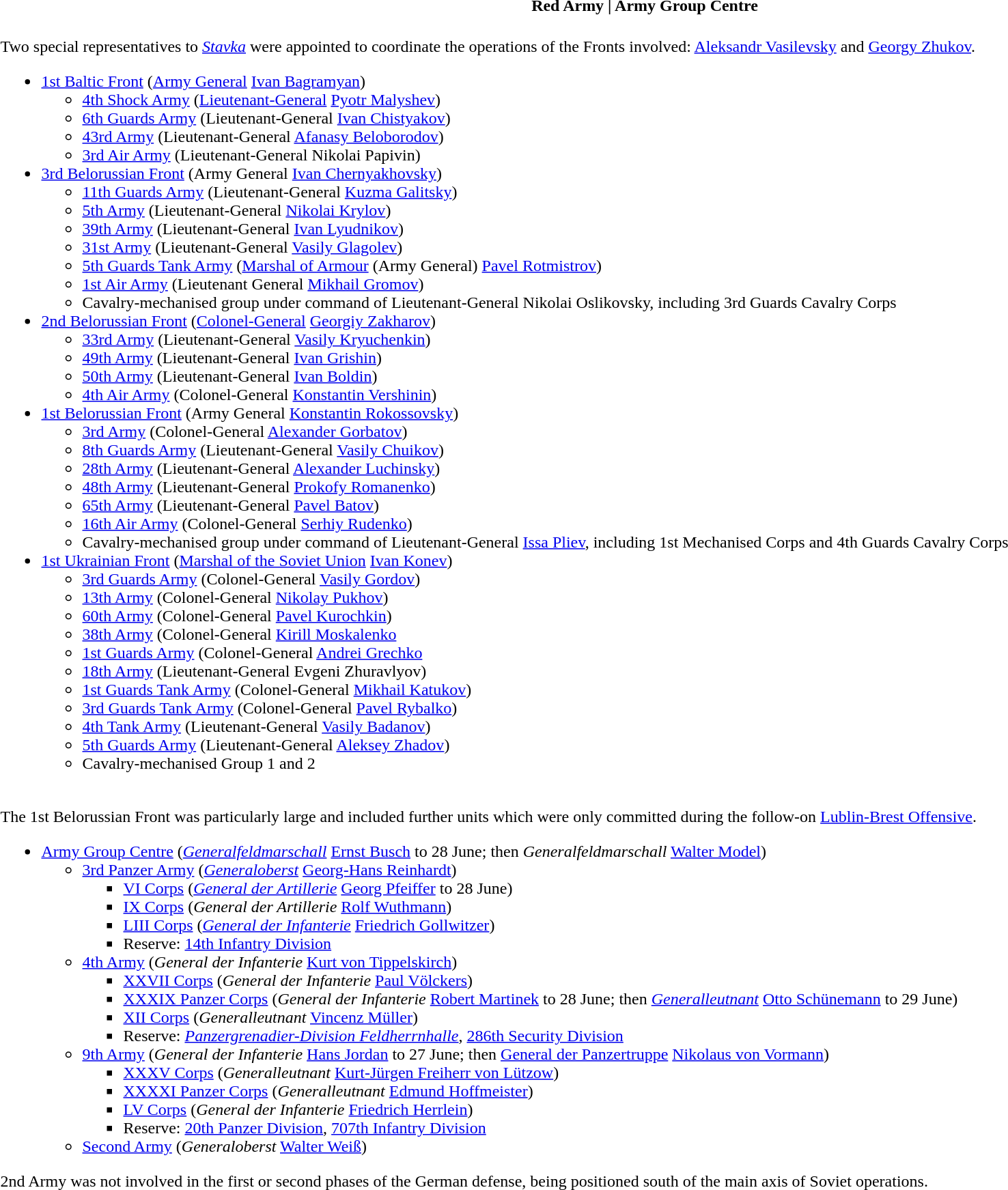<table class="toccolours collapsible collapsed" style="width:100%; background:transparent;">
<tr>
<th colspan=>Red Army | Army Group Centre</th>
</tr>
<tr>
<td colspan="2"><br>Two special representatives to <em><a href='#'>Stavka</a></em> were appointed to coordinate the operations of the Fronts involved: <a href='#'>Aleksandr Vasilevsky</a> and <a href='#'>Georgy Zhukov</a>.
<ul><li><a href='#'>1st Baltic Front</a> (<a href='#'>Army General</a> <a href='#'>Ivan Bagramyan</a>)<ul><li><a href='#'>4th Shock Army</a> (<a href='#'>Lieutenant-General</a> <a href='#'>Pyotr Malyshev</a>)</li><li><a href='#'>6th Guards Army</a> (Lieutenant-General <a href='#'>Ivan Chistyakov</a>)</li><li><a href='#'>43rd Army</a> (Lieutenant-General <a href='#'>Afanasy Beloborodov</a>)</li><li><a href='#'>3rd Air Army</a> (Lieutenant-General Nikolai Papivin)</li></ul></li><li><a href='#'>3rd Belorussian Front</a> (Army General <a href='#'>Ivan Chernyakhovsky</a>)<ul><li><a href='#'>11th Guards Army</a> (Lieutenant-General <a href='#'>Kuzma Galitsky</a>)</li><li><a href='#'>5th Army</a> (Lieutenant-General <a href='#'>Nikolai Krylov</a>)</li><li><a href='#'>39th Army</a> (Lieutenant-General <a href='#'>Ivan Lyudnikov</a>)</li><li><a href='#'>31st Army</a> (Lieutenant-General <a href='#'>Vasily Glagolev</a>)</li><li><a href='#'>5th Guards Tank Army</a> (<a href='#'>Marshal of Armour</a> (Army General) <a href='#'>Pavel Rotmistrov</a>)</li><li><a href='#'>1st Air Army</a> (Lieutenant General <a href='#'>Mikhail Gromov</a>)</li><li>Cavalry-mechanised group under command of Lieutenant-General Nikolai Oslikovsky, including 3rd Guards Cavalry Corps</li></ul></li><li><a href='#'>2nd Belorussian Front</a> (<a href='#'>Colonel-General</a> <a href='#'>Georgiy Zakharov</a>)<ul><li><a href='#'>33rd Army</a> (Lieutenant-General <a href='#'>Vasily Kryuchenkin</a>)</li><li><a href='#'>49th Army</a> (Lieutenant-General <a href='#'>Ivan Grishin</a>)</li><li><a href='#'>50th Army</a> (Lieutenant-General <a href='#'>Ivan Boldin</a>)</li><li><a href='#'>4th Air Army</a> (Colonel-General <a href='#'>Konstantin Vershinin</a>)</li></ul></li><li><a href='#'>1st Belorussian Front</a> (Army General <a href='#'>Konstantin Rokossovsky</a>)<ul><li><a href='#'>3rd Army</a> (Colonel-General <a href='#'>Alexander Gorbatov</a>)</li><li><a href='#'>8th Guards Army</a> (Lieutenant-General <a href='#'>Vasily Chuikov</a>)</li><li><a href='#'>28th Army</a> (Lieutenant-General <a href='#'>Alexander Luchinsky</a>)</li><li><a href='#'>48th Army</a> (Lieutenant-General <a href='#'>Prokofy Romanenko</a>)</li><li><a href='#'>65th Army</a> (Lieutenant-General <a href='#'>Pavel Batov</a>)</li><li><a href='#'>16th Air Army</a> (Colonel-General <a href='#'>Serhiy Rudenko</a>)</li><li>Cavalry-mechanised group under command of Lieutenant-General <a href='#'>Issa Pliev</a>, including 1st Mechanised Corps and 4th Guards Cavalry Corps</li></ul></li><li><a href='#'>1st Ukrainian Front</a> (<a href='#'>Marshal of the Soviet Union</a> <a href='#'>Ivan Konev</a>)<ul><li><a href='#'>3rd Guards Army</a> (Colonel-General <a href='#'>Vasily Gordov</a>)</li><li><a href='#'>13th Army</a> (Colonel-General <a href='#'>Nikolay Pukhov</a>)</li><li><a href='#'>60th Army</a> (Colonel-General <a href='#'>Pavel Kurochkin</a>)</li><li><a href='#'>38th Army</a> (Colonel-General <a href='#'>Kirill Moskalenko</a></li><li><a href='#'>1st Guards Army</a> (Colonel-General <a href='#'>Andrei Grechko</a></li><li><a href='#'>18th Army</a> (Lieutenant-General Evgeni Zhuravlyov)</li><li><a href='#'>1st Guards Tank Army</a> (Colonel-General <a href='#'>Mikhail Katukov</a>)</li><li><a href='#'>3rd Guards Tank Army</a> (Colonel-General <a href='#'>Pavel Rybalko</a>)</li><li><a href='#'>4th Tank Army</a> (Lieutenant-General <a href='#'>Vasily Badanov</a>)</li><li><a href='#'>5th Guards Army</a> (Lieutenant-General <a href='#'>Aleksey Zhadov</a>)</li><li>Cavalry-mechanised Group 1 and 2</li></ul></li></ul><br>The 1st Belorussian Front was particularly large and included further units which were only committed during the follow-on <a href='#'>Lublin-Brest Offensive</a>.<ul><li><a href='#'>Army Group Centre</a> (<em><a href='#'>Generalfeldmarschall</a></em> <a href='#'>Ernst Busch</a> to 28 June; then <em>Generalfeldmarschall</em> <a href='#'>Walter Model</a>)<ul><li><a href='#'>3rd Panzer Army</a> (<em><a href='#'>Generaloberst</a></em> <a href='#'>Georg-Hans Reinhardt</a>)<ul><li><a href='#'>VI Corps</a> (<em><a href='#'>General der Artillerie</a></em> <a href='#'>Georg Pfeiffer</a> to 28 June)</li><li><a href='#'>IX Corps</a> (<em>General der Artillerie</em> <a href='#'>Rolf Wuthmann</a>)</li><li><a href='#'>LIII Corps</a> (<em><a href='#'>General der Infanterie</a></em> <a href='#'>Friedrich Gollwitzer</a>)</li><li>Reserve: <a href='#'>14th Infantry Division</a></li></ul></li><li><a href='#'>4th Army</a> (<em>General der Infanterie</em> <a href='#'>Kurt von Tippelskirch</a>)<ul><li><a href='#'>XXVII Corps</a> (<em>General der Infanterie</em> <a href='#'>Paul Völckers</a>)</li><li><a href='#'>XXXIX Panzer Corps</a> (<em>General der Infanterie</em> <a href='#'>Robert Martinek</a> to 28 June; then <em><a href='#'>Generalleutnant</a></em> <a href='#'>Otto Schünemann</a> to 29 June)</li><li><a href='#'>XII Corps</a> (<em>Generalleutnant</em> <a href='#'>Vincenz Müller</a>)</li><li>Reserve: <em><a href='#'>Panzergrenadier-Division Feldherrnhalle</a></em>, <a href='#'>286th Security Division</a></li></ul></li><li><a href='#'>9th Army</a> (<em>General der Infanterie</em> <a href='#'>Hans Jordan</a> to 27 June; then <a href='#'>General der Panzertruppe</a> <a href='#'>Nikolaus von Vormann</a>)<ul><li><a href='#'>XXXV Corps</a> (<em>Generalleutnant</em> <a href='#'>Kurt-Jürgen Freiherr von Lützow</a>)</li><li><a href='#'>XXXXI Panzer Corps</a> (<em>Generalleutnant</em> <a href='#'>Edmund Hoffmeister</a>)</li><li><a href='#'>LV Corps</a> (<em>General der Infanterie</em> <a href='#'>Friedrich Herrlein</a>)</li><li>Reserve: <a href='#'>20th Panzer Division</a>, <a href='#'>707th Infantry Division</a></li></ul></li><li><a href='#'>Second Army</a> (<em>Generaloberst</em> <a href='#'>Walter Weiß</a>)</li></ul></li></ul>
2nd Army was not involved in the first or second phases of the German defense, being positioned south of the main axis of Soviet operations.</td>
</tr>
</table>
